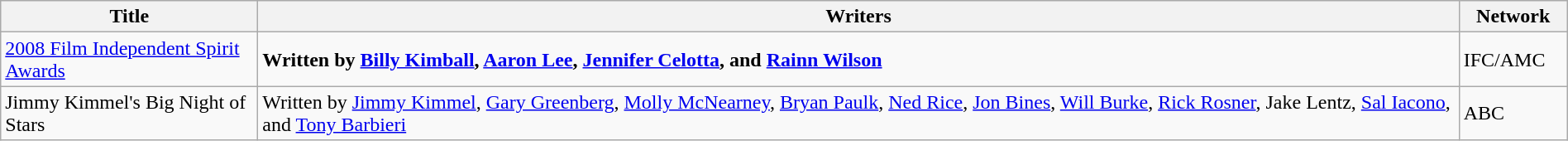<table class="wikitable" width="100%">
<tr>
<th width="200">Title</th>
<th>Writers</th>
<th width="80">Network</th>
</tr>
<tr>
<td><a href='#'>2008 Film Independent Spirit Awards</a></td>
<td><strong>Written by <a href='#'>Billy Kimball</a>, <a href='#'>Aaron Lee</a>, <a href='#'>Jennifer Celotta</a>, and <a href='#'>Rainn Wilson</a></strong></td>
<td>IFC/AMC</td>
</tr>
<tr>
<td>Jimmy Kimmel's Big Night of Stars</td>
<td>Written by <a href='#'>Jimmy Kimmel</a>, <a href='#'>Gary Greenberg</a>, <a href='#'>Molly McNearney</a>, <a href='#'>Bryan Paulk</a>, <a href='#'>Ned Rice</a>, <a href='#'>Jon Bines</a>, <a href='#'>Will Burke</a>, <a href='#'>Rick Rosner</a>, Jake Lentz, <a href='#'>Sal Iacono</a>, and <a href='#'>Tony Barbieri</a></td>
<td>ABC</td>
</tr>
</table>
